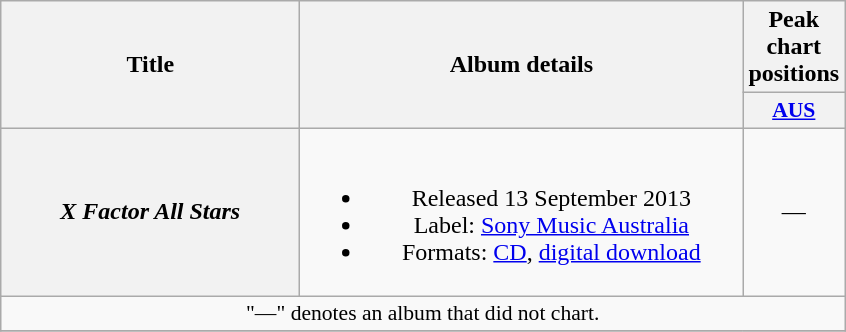<table class="wikitable plainrowheaders" style="text-align:center;">
<tr>
<th scope="col" rowspan="2" style="width:12em;">Title</th>
<th scope="col" rowspan="2" style="width:18em;">Album details</th>
<th scope="col" colspan="1">Peak chart positions</th>
</tr>
<tr>
<th scope="col" style="width:3em;font-size:90%;"><a href='#'>AUS</a></th>
</tr>
<tr>
<th scope="row"><em>X Factor All Stars</em></th>
<td><br><ul><li>Released 13 September 2013</li><li>Label: <a href='#'>Sony Music Australia</a></li><li>Formats: <a href='#'>CD</a>, <a href='#'>digital download</a></li></ul></td>
<td>—</td>
</tr>
<tr>
<td colspan="3" style="font-size:90%">"—" denotes an album that did not chart.</td>
</tr>
<tr>
</tr>
</table>
